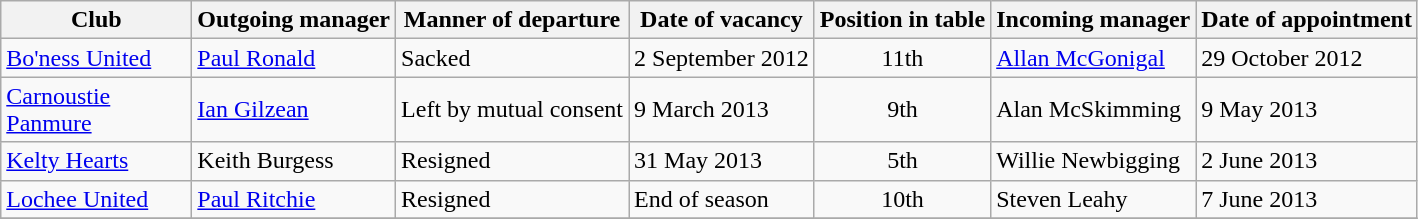<table class="wikitable">
<tr>
<th width=120>Club</th>
<th>Outgoing manager</th>
<th>Manner of departure</th>
<th>Date of vacancy</th>
<th>Position in table</th>
<th>Incoming manager</th>
<th>Date of appointment</th>
</tr>
<tr>
<td><a href='#'>Bo'ness United</a></td>
<td><a href='#'>Paul Ronald</a></td>
<td>Sacked </td>
<td>2 September 2012</td>
<td align="center">11th</td>
<td><a href='#'>Allan McGonigal</a></td>
<td>29 October 2012</td>
</tr>
<tr>
<td><a href='#'>Carnoustie Panmure</a></td>
<td><a href='#'>Ian Gilzean</a></td>
<td>Left by mutual consent </td>
<td>9 March 2013</td>
<td align="center">9th</td>
<td>Alan McSkimming </td>
<td>9 May 2013</td>
</tr>
<tr>
<td><a href='#'>Kelty Hearts</a></td>
<td>Keith Burgess</td>
<td>Resigned </td>
<td>31 May 2013</td>
<td align="center">5th</td>
<td>Willie Newbigging</td>
<td>2 June 2013</td>
</tr>
<tr>
<td><a href='#'>Lochee United</a></td>
<td><a href='#'>Paul Ritchie</a></td>
<td>Resigned </td>
<td>End of season</td>
<td align="center">10th</td>
<td>Steven Leahy </td>
<td>7 June 2013</td>
</tr>
<tr>
</tr>
</table>
